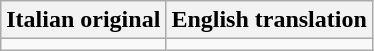<table class="wikitable">
<tr>
<th>Italian original</th>
<th>English translation</th>
</tr>
<tr style="vertical-align:top; white-space:nowrap;">
<td></td>
<td></td>
</tr>
</table>
